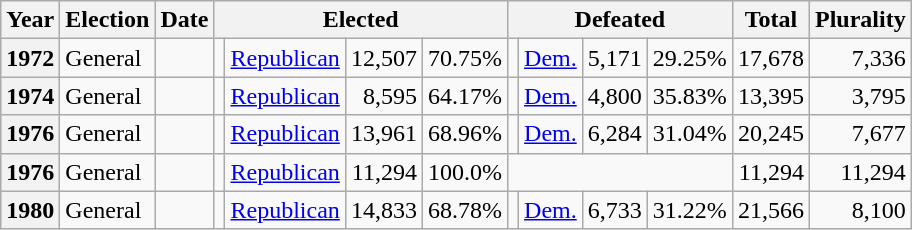<table class=wikitable>
<tr>
<th>Year</th>
<th>Election</th>
<th>Date</th>
<th ! colspan="4">Elected</th>
<th ! colspan="4">Defeated</th>
<th>Total</th>
<th>Plurality</th>
</tr>
<tr>
<th valign="top">1972</th>
<td valign="top">General</td>
<td valign="top"></td>
<td valign="top"></td>
<td valign="top" ><a href='#'>Republican</a></td>
<td valign="top" align="right">12,507</td>
<td valign="top" align="right">70.75%</td>
<td valign="top"></td>
<td valign="top" ><a href='#'>Dem.</a></td>
<td valign="top" align="right">5,171</td>
<td valign="top" align="right">29.25%</td>
<td valign="top" align="right">17,678</td>
<td valign="top" align="right">7,336</td>
</tr>
<tr>
<th valign="top">1974</th>
<td valign="top">General</td>
<td valign="top"></td>
<td valign="top"></td>
<td valign="top" ><a href='#'>Republican</a></td>
<td valign="top" align="right">8,595</td>
<td valign="top" align="right">64.17%</td>
<td valign="top"></td>
<td valign="top" ><a href='#'>Dem.</a></td>
<td valign="top" align="right">4,800</td>
<td valign="top" align="right">35.83%</td>
<td valign="top" align="right">13,395</td>
<td valign="top" align="right">3,795</td>
</tr>
<tr>
<th valign="top">1976</th>
<td valign="top">General</td>
<td valign="top"></td>
<td valign="top"></td>
<td valign="top" ><a href='#'>Republican</a></td>
<td valign="top" align="right">13,961</td>
<td valign="top" align="right">68.96%</td>
<td valign="top"></td>
<td valign="top" ><a href='#'>Dem.</a></td>
<td valign="top" align="right">6,284</td>
<td valign="top" align="right">31.04%</td>
<td valign="top" align="right">20,245</td>
<td valign="top" align="right">7,677</td>
</tr>
<tr>
<th valign="top">1976</th>
<td valign="top">General</td>
<td valign="top"></td>
<td valign="top"></td>
<td valign="top" ><a href='#'>Republican</a></td>
<td valign="top" align="right">11,294</td>
<td valign="top" align="right">100.0%</td>
<td valign="top" colspan="4"></td>
<td valign="top" align="right">11,294</td>
<td valign="top" align="right">11,294</td>
</tr>
<tr>
<th valign="top">1980</th>
<td valign="top">General</td>
<td valign="top"></td>
<td valign="top"></td>
<td valign="top" ><a href='#'>Republican</a></td>
<td valign="top" align="right">14,833</td>
<td valign="top" align="right">68.78%</td>
<td valign="top"></td>
<td valign="top" ><a href='#'>Dem.</a></td>
<td valign="top" align="right">6,733</td>
<td valign="top" align="right">31.22%</td>
<td valign="top" align="right">21,566</td>
<td valign="top" align="right">8,100</td>
</tr>
</table>
